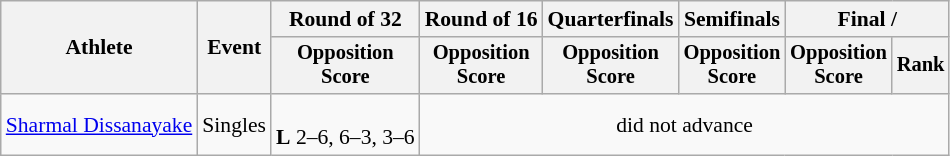<table class=wikitable style="font-size:90%">
<tr>
<th rowspan="2">Athlete</th>
<th rowspan="2">Event</th>
<th>Round of 32</th>
<th>Round of 16</th>
<th>Quarterfinals</th>
<th>Semifinals</th>
<th colspan=2>Final / </th>
</tr>
<tr style="font-size:95%">
<th>Opposition<br>Score</th>
<th>Opposition<br>Score</th>
<th>Opposition<br>Score</th>
<th>Opposition<br>Score</th>
<th>Opposition<br>Score</th>
<th>Rank</th>
</tr>
<tr align=center>
<td align=left><a href='#'>Sharmal Dissanayake</a></td>
<td>Singles</td>
<td><br><strong>L</strong> 2–6, 6–3, 3–6</td>
<td colspan=5>did not advance</td>
</tr>
</table>
